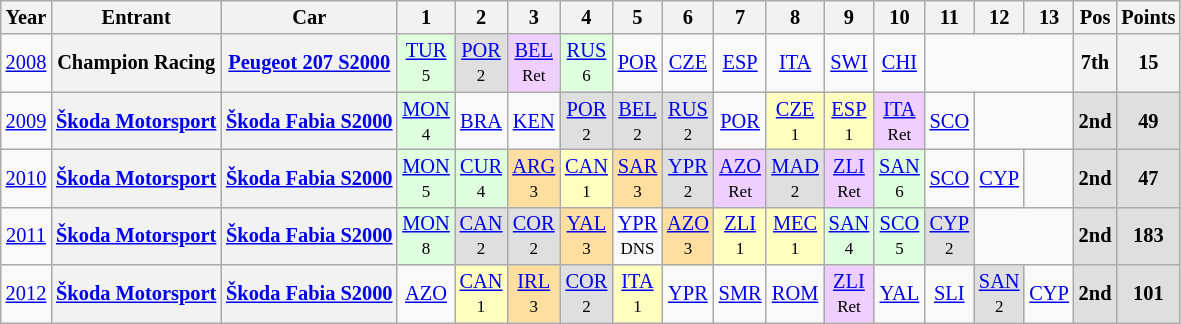<table class="wikitable" border="1" style="text-align:center; font-size:85%;">
<tr>
<th>Year</th>
<th>Entrant</th>
<th>Car</th>
<th>1</th>
<th>2</th>
<th>3</th>
<th>4</th>
<th>5</th>
<th>6</th>
<th>7</th>
<th>8</th>
<th>9</th>
<th>10</th>
<th>11</th>
<th>12</th>
<th>13</th>
<th>Pos</th>
<th>Points</th>
</tr>
<tr>
<td><a href='#'>2008</a></td>
<th nowrap>Champion Racing</th>
<th nowrap><a href='#'>Peugeot 207 S2000</a></th>
<td style="background:#dfffdf;"><a href='#'>TUR</a><br><small>5</small></td>
<td style="background:#dfdfdf;"><a href='#'>POR</a><br><small>2</small></td>
<td style="background:#EFCFFF;"><a href='#'>BEL</a><br><small>Ret</small></td>
<td style="background:#dfffdf;"><a href='#'>RUS</a><br><small>6</small></td>
<td><a href='#'>POR</a></td>
<td><a href='#'>CZE</a></td>
<td><a href='#'>ESP</a></td>
<td><a href='#'>ITA</a></td>
<td><a href='#'>SWI</a></td>
<td><a href='#'>CHI</a></td>
<td colspan=3></td>
<th>7th</th>
<th>15</th>
</tr>
<tr>
<td><a href='#'>2009</a></td>
<th nowrap><a href='#'>Škoda Motorsport</a></th>
<th nowrap><a href='#'>Škoda Fabia S2000</a></th>
<td style="background:#dfffdf;"><a href='#'>MON</a><br><small>4</small></td>
<td><a href='#'>BRA</a></td>
<td><a href='#'>KEN</a></td>
<td style="background:#dfdfdf;"><a href='#'>POR</a><br><small>2</small></td>
<td style="background:#dfdfdf;"><a href='#'>BEL</a><br><small>2</small></td>
<td style="background:#dfdfdf;"><a href='#'>RUS</a><br><small>2</small></td>
<td><a href='#'>POR</a></td>
<td style="background:#ffffbf;"><a href='#'>CZE</a><br><small>1</small></td>
<td style="background:#ffffbf;"><a href='#'>ESP</a><br><small>1</small></td>
<td style="background:#EFCFFF;"><a href='#'>ITA</a><br><small>Ret</small></td>
<td><a href='#'>SCO</a></td>
<td colspan=2></td>
<td style="background:#dfdfdf;"><strong>2nd</strong></td>
<td style="background:#dfdfdf;"><strong>49</strong></td>
</tr>
<tr>
<td><a href='#'>2010</a></td>
<th nowrap><a href='#'>Škoda Motorsport</a></th>
<th nowrap><a href='#'>Škoda Fabia S2000</a></th>
<td style="background:#dfffdf;"><a href='#'>MON</a><br><small>5</small></td>
<td style="background:#dfffdf;"><a href='#'>CUR</a><br><small>4</small></td>
<td style="background:#ffdf9f;"><a href='#'>ARG</a><br><small>3</small></td>
<td style="background:#ffffbf;"><a href='#'>CAN</a><br><small>1</small></td>
<td style="background:#ffdf9f;"><a href='#'>SAR</a><br><small>3</small></td>
<td style="background:#dfdfdf;"><a href='#'>YPR</a><br><small>2</small></td>
<td style="background:#EFCFFF;"><a href='#'>AZO</a><br><small>Ret</small></td>
<td style="background:#dfdfdf;"><a href='#'>MAD</a><br><small>2</small></td>
<td style="background:#EFCFFF;"><a href='#'>ZLI</a><br><small>Ret</small></td>
<td style="background:#dfffdf;"><a href='#'>SAN</a><br><small>6</small></td>
<td><a href='#'>SCO</a><br><small></small></td>
<td><a href='#'>CYP</a><br><small></small></td>
<td></td>
<td style="background:#dfdfdf;"><strong>2nd</strong></td>
<td style="background:#dfdfdf;"><strong>47</strong></td>
</tr>
<tr>
<td><a href='#'>2011</a></td>
<th nowrap><a href='#'>Škoda Motorsport</a></th>
<th nowrap><a href='#'>Škoda Fabia S2000</a></th>
<td style="background:#dfffdf;"><a href='#'>MON</a><br><small>8</small></td>
<td style="background:#dfdfdf;"><a href='#'>CAN</a><br><small>2</small></td>
<td style="background:#dfdfdf;"><a href='#'>COR</a><br><small>2</small></td>
<td style="background:#ffdf9f;"><a href='#'>YAL</a><br><small>3</small></td>
<td><a href='#'>YPR</a><br><small>DNS</small></td>
<td style="background:#ffdf9f;"><a href='#'>AZO</a><br><small>3</small></td>
<td style="background:#ffffbf;"><a href='#'>ZLI</a><br><small>1</small></td>
<td style="background:#ffffbf;"><a href='#'>MEC</a><br><small>1</small></td>
<td style="background:#dfffdf;"><a href='#'>SAN</a><br><small>4</small></td>
<td style="background:#dfffdf;"><a href='#'>SCO</a><br><small>5</small></td>
<td style="background:#dfdfdf;"><a href='#'>CYP</a><br><small>2</small></td>
<td colspan=2></td>
<td style="background:#dfdfdf;"><strong>2nd</strong></td>
<td style="background:#dfdfdf;"><strong>183</strong></td>
</tr>
<tr>
<td><a href='#'>2012</a></td>
<th nowrap><a href='#'>Škoda Motorsport</a></th>
<th nowrap><a href='#'>Škoda Fabia S2000</a></th>
<td><a href='#'>AZO</a></td>
<td style="background:#ffffbf;"><a href='#'>CAN</a><br><small>1</small></td>
<td style="background:#ffdf9f;"><a href='#'>IRL</a><br><small>3</small></td>
<td style="background:#dfdfdf;"><a href='#'>COR</a><br><small>2</small></td>
<td style="background:#ffffbf;"><a href='#'>ITA</a><br><small>1</small></td>
<td><a href='#'>YPR</a></td>
<td><a href='#'>SMR</a></td>
<td><a href='#'>ROM</a></td>
<td style="background:#EFCFFF;"><a href='#'>ZLI</a><br><small>Ret</small></td>
<td><a href='#'>YAL</a></td>
<td><a href='#'>SLI</a></td>
<td style="background:#dfdfdf;"><a href='#'>SAN</a><br><small>2</small></td>
<td><a href='#'>CYP</a></td>
<td style="background:#dfdfdf;"><strong>2nd</strong></td>
<td style="background:#dfdfdf;"><strong>101</strong></td>
</tr>
</table>
